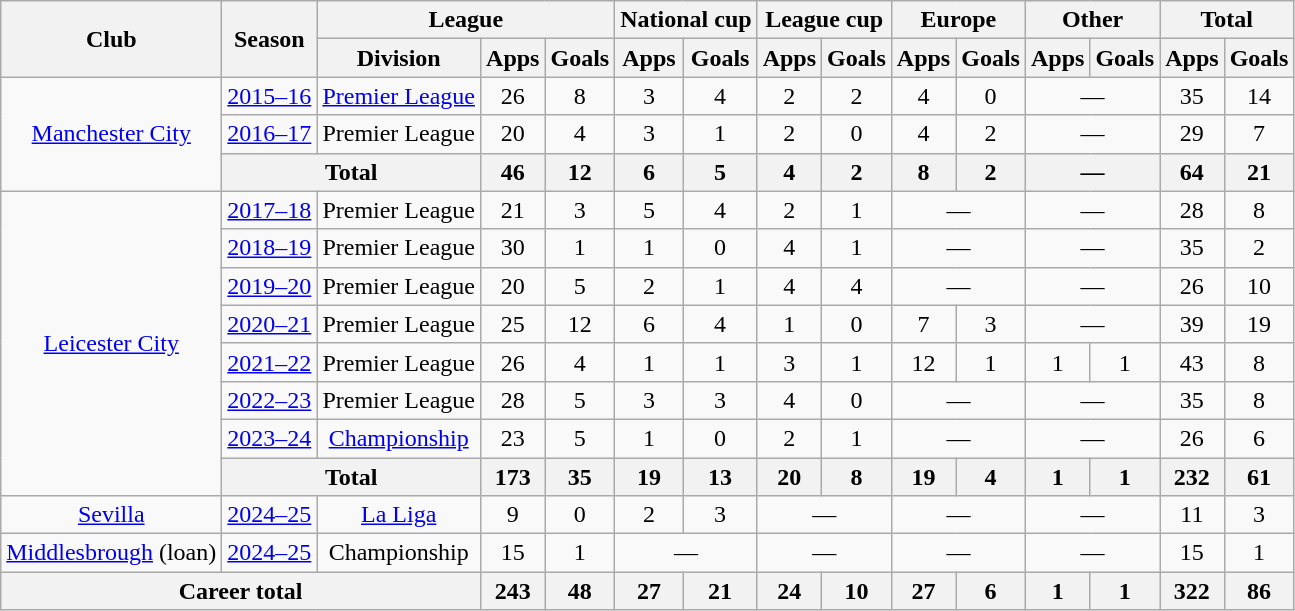<table class="wikitable" style="text-align: center;">
<tr>
<th rowspan="2">Club</th>
<th rowspan="2">Season</th>
<th colspan="3">League</th>
<th colspan="2">National cup</th>
<th colspan="2">League cup</th>
<th colspan="2">Europe</th>
<th colspan="2">Other</th>
<th colspan="2">Total</th>
</tr>
<tr>
<th>Division</th>
<th>Apps</th>
<th>Goals</th>
<th>Apps</th>
<th>Goals</th>
<th>Apps</th>
<th>Goals</th>
<th>Apps</th>
<th>Goals</th>
<th>Apps</th>
<th>Goals</th>
<th>Apps</th>
<th>Goals</th>
</tr>
<tr>
<td rowspan="3"><a href='#'>Manchester City</a></td>
<td><a href='#'>2015–16</a></td>
<td><a href='#'>Premier League</a></td>
<td>26</td>
<td>8</td>
<td>3</td>
<td>4</td>
<td>2</td>
<td>2</td>
<td>4</td>
<td>0</td>
<td colspan="2">—</td>
<td>35</td>
<td>14</td>
</tr>
<tr>
<td><a href='#'>2016–17</a></td>
<td>Premier League</td>
<td>20</td>
<td>4</td>
<td>3</td>
<td>1</td>
<td>2</td>
<td>0</td>
<td>4</td>
<td>2</td>
<td colspan="2">—</td>
<td>29</td>
<td>7</td>
</tr>
<tr>
<th colspan="2">Total</th>
<th>46</th>
<th>12</th>
<th>6</th>
<th>5</th>
<th>4</th>
<th>2</th>
<th>8</th>
<th>2</th>
<th colspan="2">—</th>
<th>64</th>
<th>21</th>
</tr>
<tr>
<td rowspan="8"><a href='#'>Leicester City</a></td>
<td><a href='#'>2017–18</a></td>
<td>Premier League</td>
<td>21</td>
<td>3</td>
<td>5</td>
<td>4</td>
<td>2</td>
<td>1</td>
<td colspan="2">—</td>
<td colspan="2">—</td>
<td>28</td>
<td>8</td>
</tr>
<tr>
<td><a href='#'>2018–19</a></td>
<td>Premier League</td>
<td>30</td>
<td>1</td>
<td>1</td>
<td>0</td>
<td>4</td>
<td>1</td>
<td colspan="2">—</td>
<td colspan="2">—</td>
<td>35</td>
<td>2</td>
</tr>
<tr>
<td><a href='#'>2019–20</a></td>
<td>Premier League</td>
<td>20</td>
<td>5</td>
<td>2</td>
<td>1</td>
<td>4</td>
<td>4</td>
<td colspan="2">—</td>
<td colspan="2">—</td>
<td>26</td>
<td>10</td>
</tr>
<tr>
<td><a href='#'>2020–21</a></td>
<td>Premier League</td>
<td>25</td>
<td>12</td>
<td>6</td>
<td>4</td>
<td>1</td>
<td>0</td>
<td>7</td>
<td>3</td>
<td colspan="2">—</td>
<td>39</td>
<td>19</td>
</tr>
<tr>
<td><a href='#'>2021–22</a></td>
<td>Premier League</td>
<td>26</td>
<td>4</td>
<td>1</td>
<td>1</td>
<td>3</td>
<td>1</td>
<td>12</td>
<td>1</td>
<td>1</td>
<td>1</td>
<td>43</td>
<td>8</td>
</tr>
<tr>
<td><a href='#'>2022–23</a></td>
<td>Premier League</td>
<td>28</td>
<td>5</td>
<td>3</td>
<td>3</td>
<td>4</td>
<td>0</td>
<td colspan="2">—</td>
<td colspan="2">—</td>
<td>35</td>
<td>8</td>
</tr>
<tr>
<td><a href='#'>2023–24</a></td>
<td><a href='#'>Championship</a></td>
<td>23</td>
<td>5</td>
<td>1</td>
<td>0</td>
<td>2</td>
<td>1</td>
<td colspan="2">—</td>
<td colspan="2">—</td>
<td>26</td>
<td>6</td>
</tr>
<tr>
<th colspan="2">Total</th>
<th>173</th>
<th>35</th>
<th>19</th>
<th>13</th>
<th>20</th>
<th>8</th>
<th>19</th>
<th>4</th>
<th>1</th>
<th>1</th>
<th>232</th>
<th>61</th>
</tr>
<tr>
<td><a href='#'>Sevilla</a></td>
<td><a href='#'>2024–25</a></td>
<td><a href='#'>La Liga</a></td>
<td>9</td>
<td>0</td>
<td>2</td>
<td>3</td>
<td colspan="2">—</td>
<td colspan="2">—</td>
<td colspan="2">—</td>
<td>11</td>
<td>3</td>
</tr>
<tr>
<td><a href='#'>Middlesbrough</a> (loan)</td>
<td><a href='#'>2024–25</a></td>
<td>Championship</td>
<td>15</td>
<td>1</td>
<td colspan="2">—</td>
<td colspan="2">—</td>
<td colspan="2">—</td>
<td colspan="2">—</td>
<td>15</td>
<td>1</td>
</tr>
<tr>
<th colspan="3">Career total</th>
<th>243</th>
<th>48</th>
<th>27</th>
<th>21</th>
<th>24</th>
<th>10</th>
<th>27</th>
<th>6</th>
<th>1</th>
<th>1</th>
<th>322</th>
<th>86</th>
</tr>
</table>
